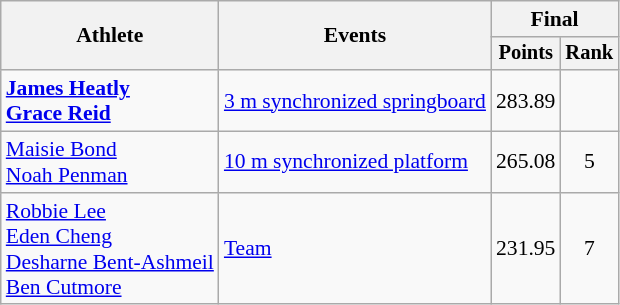<table class=wikitable style=text-align:center;font-size:90%>
<tr>
<th rowspan=2>Athlete</th>
<th rowspan=2>Events</th>
<th colspan=2>Final</th>
</tr>
<tr style=font-size:95%>
<th>Points</th>
<th>Rank</th>
</tr>
<tr>
<td align=left><strong><a href='#'>James Heatly</a></strong><br><strong><a href='#'>Grace Reid</a></strong></td>
<td align=left><a href='#'>3 m synchronized springboard</a></td>
<td>283.89</td>
<td></td>
</tr>
<tr>
<td align=left><a href='#'>Maisie Bond</a><br><a href='#'>Noah Penman</a></td>
<td align=left><a href='#'>10 m synchronized platform</a></td>
<td>265.08</td>
<td>5</td>
</tr>
<tr>
<td align=left><a href='#'>Robbie Lee</a><br><a href='#'>Eden Cheng</a><br><a href='#'>Desharne Bent-Ashmeil</a><br><a href='#'>Ben Cutmore</a></td>
<td align=left><a href='#'>Team</a></td>
<td>231.95</td>
<td>7</td>
</tr>
</table>
